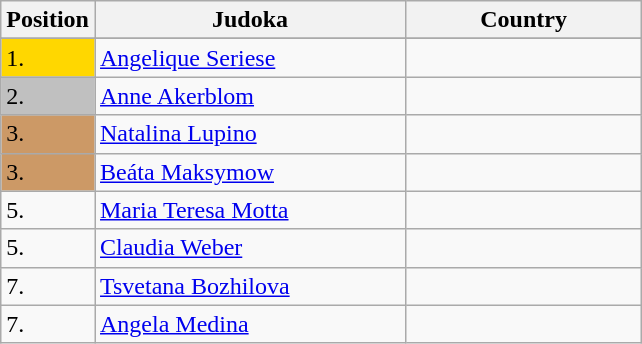<table class="wikitable">
<tr>
<th width="10">Position</th>
<th width="200">Judoka</th>
<th width="150">Country</th>
</tr>
<tr>
</tr>
<tr>
<td style="background-color:gold">1.</td>
<td><a href='#'>Angelique Seriese</a></td>
<td></td>
</tr>
<tr>
<td style="background-color:silver">2.</td>
<td><a href='#'>Anne Akerblom</a></td>
<td></td>
</tr>
<tr>
<td style="background-color:#CC9966">3.</td>
<td><a href='#'>Natalina Lupino</a></td>
<td></td>
</tr>
<tr>
<td style="background-color:#CC9966">3.</td>
<td><a href='#'>Beáta Maksymow</a></td>
<td></td>
</tr>
<tr>
<td>5.</td>
<td><a href='#'>Maria Teresa Motta</a></td>
<td></td>
</tr>
<tr>
<td>5.</td>
<td><a href='#'>Claudia Weber</a></td>
<td></td>
</tr>
<tr>
<td>7.</td>
<td><a href='#'>Tsvetana Bozhilova</a></td>
<td></td>
</tr>
<tr>
<td>7.</td>
<td><a href='#'>Angela Medina</a></td>
<td></td>
</tr>
</table>
